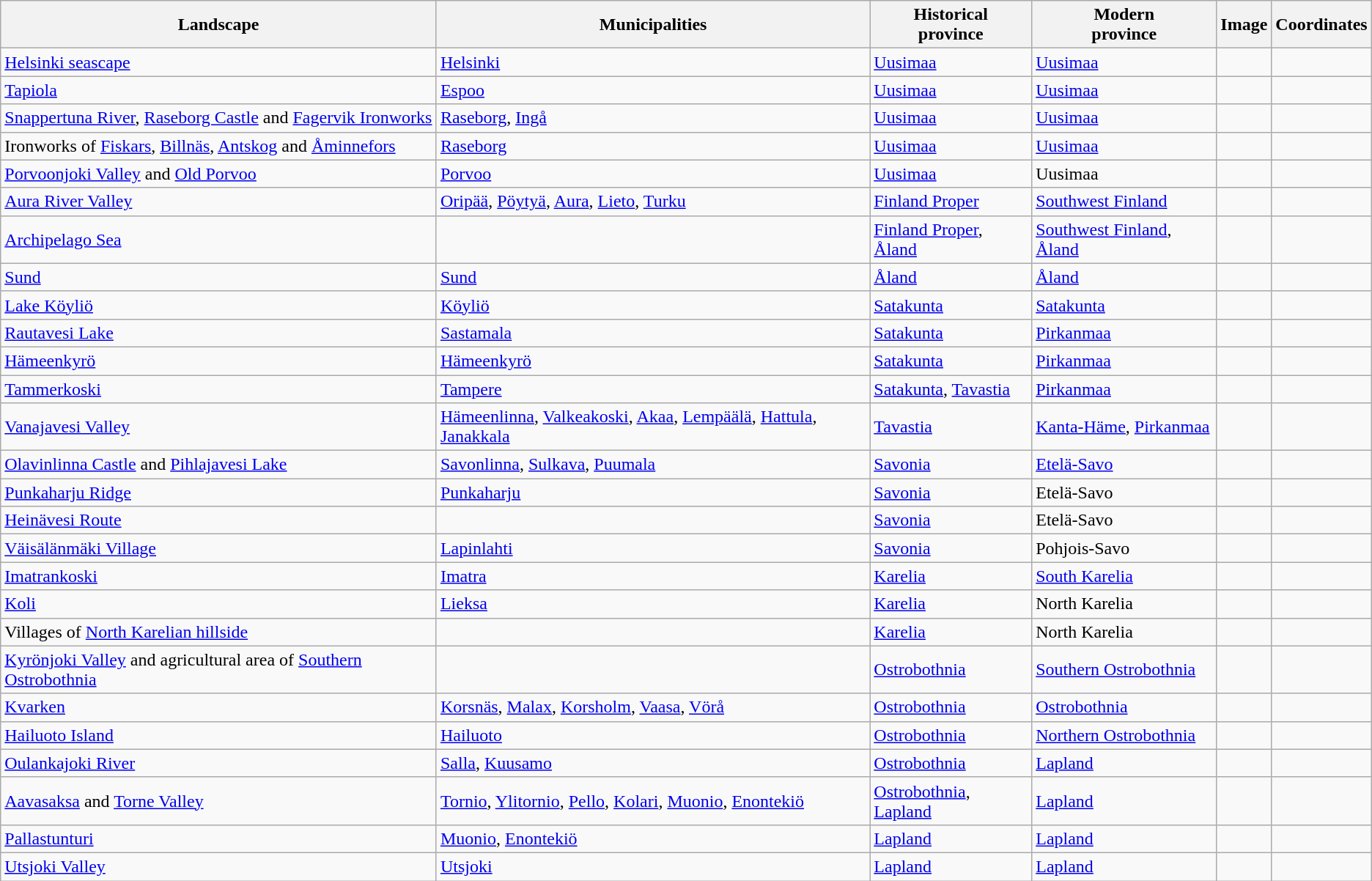<table class="wikitable">
<tr>
<th>Landscape</th>
<th>Municipalities</th>
<th>Historical <br> province</th>
<th>Modern <br> province</th>
<th>Image</th>
<th>Coordinates</th>
</tr>
<tr>
<td><a href='#'>Helsinki seascape</a></td>
<td><a href='#'>Helsinki</a></td>
<td><a href='#'>Uusimaa</a></td>
<td><a href='#'>Uusimaa</a></td>
<td></td>
<td></td>
</tr>
<tr>
<td><a href='#'>Tapiola</a></td>
<td><a href='#'>Espoo</a></td>
<td><a href='#'>Uusimaa</a></td>
<td><a href='#'>Uusimaa</a></td>
<td></td>
<td></td>
</tr>
<tr>
<td><a href='#'>Snappertuna River</a>, <a href='#'>Raseborg Castle</a> and <a href='#'>Fagervik Ironworks</a></td>
<td><a href='#'>Raseborg</a>, <a href='#'>Ingå</a></td>
<td><a href='#'>Uusimaa</a></td>
<td><a href='#'>Uusimaa</a></td>
<td></td>
<td></td>
</tr>
<tr>
<td>Ironworks of <a href='#'>Fiskars</a>, <a href='#'>Billnäs</a>, <a href='#'>Antskog</a> and <a href='#'>Åminnefors</a></td>
<td><a href='#'>Raseborg</a></td>
<td><a href='#'>Uusimaa</a></td>
<td><a href='#'>Uusimaa</a></td>
<td></td>
<td></td>
</tr>
<tr>
<td><a href='#'>Porvoonjoki Valley</a> and <a href='#'>Old Porvoo</a></td>
<td><a href='#'>Porvoo</a></td>
<td><a href='#'>Uusimaa</a></td>
<td>Uusimaa</td>
<td></td>
<td></td>
</tr>
<tr>
<td><a href='#'>Aura River Valley</a></td>
<td><a href='#'>Oripää</a>, <a href='#'>Pöytyä</a>, <a href='#'>Aura</a>, <a href='#'>Lieto</a>, <a href='#'>Turku</a></td>
<td><a href='#'>Finland Proper</a></td>
<td><a href='#'>Southwest Finland</a></td>
<td></td>
<td></td>
</tr>
<tr>
<td><a href='#'>Archipelago Sea</a></td>
<td></td>
<td><a href='#'>Finland Proper</a>, <a href='#'>Åland</a></td>
<td><a href='#'>Southwest Finland</a>, <a href='#'>Åland</a></td>
<td></td>
<td></td>
</tr>
<tr>
<td><a href='#'>Sund</a></td>
<td><a href='#'>Sund</a></td>
<td><a href='#'>Åland</a></td>
<td><a href='#'>Åland</a></td>
<td></td>
<td></td>
</tr>
<tr>
<td><a href='#'>Lake Köyliö</a></td>
<td><a href='#'>Köyliö</a></td>
<td><a href='#'>Satakunta</a></td>
<td><a href='#'>Satakunta</a></td>
<td></td>
<td></td>
</tr>
<tr>
<td><a href='#'>Rautavesi Lake</a></td>
<td><a href='#'>Sastamala</a></td>
<td><a href='#'>Satakunta</a></td>
<td><a href='#'>Pirkanmaa</a></td>
<td></td>
<td></td>
</tr>
<tr>
<td><a href='#'>Hämeenkyrö</a></td>
<td><a href='#'>Hämeenkyrö</a></td>
<td><a href='#'>Satakunta</a></td>
<td><a href='#'>Pirkanmaa</a></td>
<td></td>
<td></td>
</tr>
<tr>
<td><a href='#'>Tammerkoski</a></td>
<td><a href='#'>Tampere</a></td>
<td><a href='#'>Satakunta</a>, <a href='#'>Tavastia</a></td>
<td><a href='#'>Pirkanmaa</a></td>
<td></td>
<td></td>
</tr>
<tr>
<td><a href='#'>Vanajavesi Valley</a></td>
<td><a href='#'>Hämeenlinna</a>, <a href='#'>Valkeakoski</a>, <a href='#'>Akaa</a>, <a href='#'>Lempäälä</a>, <a href='#'>Hattula</a>, <a href='#'>Janakkala</a></td>
<td><a href='#'>Tavastia</a></td>
<td><a href='#'>Kanta-Häme</a>, <a href='#'>Pirkanmaa</a></td>
<td></td>
<td></td>
</tr>
<tr>
<td><a href='#'>Olavinlinna Castle</a> and <a href='#'>Pihlajavesi Lake</a></td>
<td><a href='#'>Savonlinna</a>, <a href='#'>Sulkava</a>, <a href='#'>Puumala</a></td>
<td><a href='#'>Savonia</a></td>
<td><a href='#'>Etelä-Savo</a></td>
<td></td>
<td></td>
</tr>
<tr>
<td><a href='#'>Punkaharju Ridge</a></td>
<td><a href='#'>Punkaharju</a></td>
<td><a href='#'>Savonia</a></td>
<td>Etelä-Savo</td>
<td></td>
<td></td>
</tr>
<tr>
<td><a href='#'>Heinävesi Route</a></td>
<td></td>
<td><a href='#'>Savonia</a></td>
<td>Etelä-Savo</td>
<td></td>
<td></td>
</tr>
<tr>
<td><a href='#'>Väisälänmäki Village</a></td>
<td><a href='#'>Lapinlahti</a></td>
<td><a href='#'>Savonia</a></td>
<td>Pohjois-Savo</td>
<td></td>
<td></td>
</tr>
<tr>
<td><a href='#'>Imatrankoski</a></td>
<td><a href='#'>Imatra</a></td>
<td><a href='#'>Karelia</a></td>
<td><a href='#'>South Karelia</a></td>
<td></td>
<td></td>
</tr>
<tr>
<td><a href='#'>Koli</a></td>
<td><a href='#'>Lieksa</a></td>
<td><a href='#'>Karelia</a></td>
<td>North Karelia</td>
<td></td>
<td></td>
</tr>
<tr>
<td>Villages of <a href='#'>North Karelian hillside</a></td>
<td></td>
<td><a href='#'>Karelia</a></td>
<td>North Karelia</td>
<td></td>
<td></td>
</tr>
<tr>
<td><a href='#'>Kyrönjoki Valley</a> and agricultural area of <a href='#'>Southern Ostrobothnia</a></td>
<td></td>
<td><a href='#'>Ostrobothnia</a></td>
<td><a href='#'>Southern Ostrobothnia</a></td>
<td></td>
<td></td>
</tr>
<tr>
<td><a href='#'>Kvarken</a></td>
<td><a href='#'>Korsnäs</a>, <a href='#'>Malax</a>, <a href='#'>Korsholm</a>, <a href='#'>Vaasa</a>, <a href='#'>Vörå</a></td>
<td><a href='#'>Ostrobothnia</a></td>
<td><a href='#'>Ostrobothnia</a></td>
<td></td>
<td></td>
</tr>
<tr>
<td><a href='#'>Hailuoto Island</a></td>
<td><a href='#'>Hailuoto</a></td>
<td><a href='#'>Ostrobothnia</a></td>
<td><a href='#'>Northern Ostrobothnia</a></td>
<td></td>
<td></td>
</tr>
<tr>
<td><a href='#'>Oulankajoki River</a></td>
<td><a href='#'>Salla</a>, <a href='#'>Kuusamo</a></td>
<td><a href='#'>Ostrobothnia</a></td>
<td><a href='#'>Lapland</a></td>
<td></td>
<td></td>
</tr>
<tr>
<td><a href='#'>Aavasaksa</a> and <a href='#'>Torne Valley</a></td>
<td><a href='#'>Tornio</a>, <a href='#'>Ylitornio</a>, <a href='#'>Pello</a>, <a href='#'>Kolari</a>, <a href='#'>Muonio</a>, <a href='#'>Enontekiö</a></td>
<td><a href='#'>Ostrobothnia</a>, <a href='#'>Lapland</a></td>
<td><a href='#'>Lapland</a></td>
<td></td>
<td></td>
</tr>
<tr>
<td><a href='#'>Pallastunturi</a></td>
<td><a href='#'>Muonio</a>, <a href='#'>Enontekiö</a></td>
<td><a href='#'>Lapland</a></td>
<td><a href='#'>Lapland</a></td>
<td></td>
<td></td>
</tr>
<tr>
<td><a href='#'>Utsjoki Valley</a></td>
<td><a href='#'>Utsjoki</a></td>
<td><a href='#'>Lapland</a></td>
<td><a href='#'>Lapland</a></td>
<td></td>
<td></td>
</tr>
</table>
